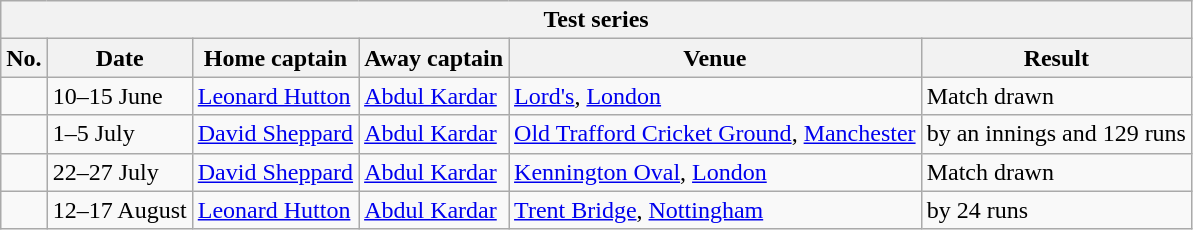<table class="wikitable">
<tr>
<th colspan="9">Test series</th>
</tr>
<tr>
<th>No.</th>
<th>Date</th>
<th>Home captain</th>
<th>Away captain</th>
<th>Venue</th>
<th>Result</th>
</tr>
<tr>
<td></td>
<td>10–15 June</td>
<td><a href='#'>Leonard Hutton</a></td>
<td><a href='#'>Abdul Kardar</a></td>
<td><a href='#'>Lord's</a>, <a href='#'>London</a></td>
<td>Match drawn</td>
</tr>
<tr>
<td></td>
<td>1–5 July</td>
<td><a href='#'>David Sheppard</a></td>
<td><a href='#'>Abdul Kardar</a></td>
<td><a href='#'>Old Trafford Cricket Ground</a>, <a href='#'>Manchester</a></td>
<td> by an innings and 129 runs</td>
</tr>
<tr>
<td></td>
<td>22–27 July</td>
<td><a href='#'>David Sheppard</a></td>
<td><a href='#'>Abdul Kardar</a></td>
<td><a href='#'>Kennington Oval</a>, <a href='#'>London</a></td>
<td>Match drawn</td>
</tr>
<tr>
<td></td>
<td>12–17 August</td>
<td><a href='#'>Leonard Hutton</a></td>
<td><a href='#'>Abdul Kardar</a></td>
<td><a href='#'>Trent Bridge</a>, <a href='#'>Nottingham</a></td>
<td> by 24 runs</td>
</tr>
</table>
